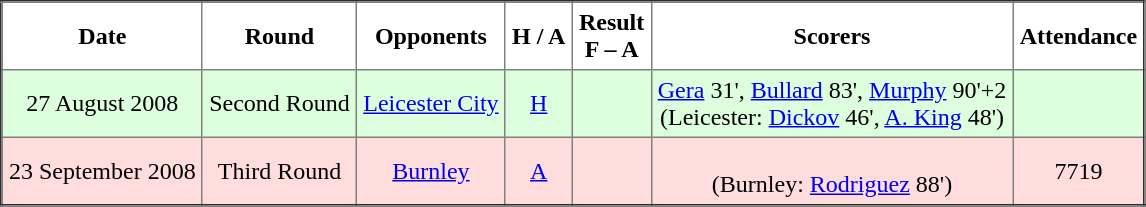<table border="2" cellpadding="4" style="border-collapse:collapse; text-align:center;">
<tr>
<th>Date</th>
<th>Round</th>
<th>Opponents</th>
<th>H / A</th>
<th>Result<br>F – A</th>
<th>Scorers</th>
<th>Attendance</th>
</tr>
<tr style="background:#dfd;">
<td>27 August 2008</td>
<td>Second Round</td>
<td><a href='#'>Leicester City</a></td>
<td><a href='#'>H</a></td>
<td></td>
<td><a href='#'>Gera</a> 31', <a href='#'>Bullard</a> 83', <a href='#'>Murphy</a> 90'+2<br>(Leicester: <a href='#'>Dickov</a> 46', <a href='#'>A. King</a> 48')</td>
<td></td>
</tr>
<tr style="background:#fdd;">
<td>23 September 2008</td>
<td>Third Round</td>
<td><a href='#'>Burnley</a></td>
<td><a href='#'>A</a></td>
<td></td>
<td><br>(Burnley: <a href='#'>Rodriguez</a> 88')</td>
<td>7719</td>
</tr>
</table>
